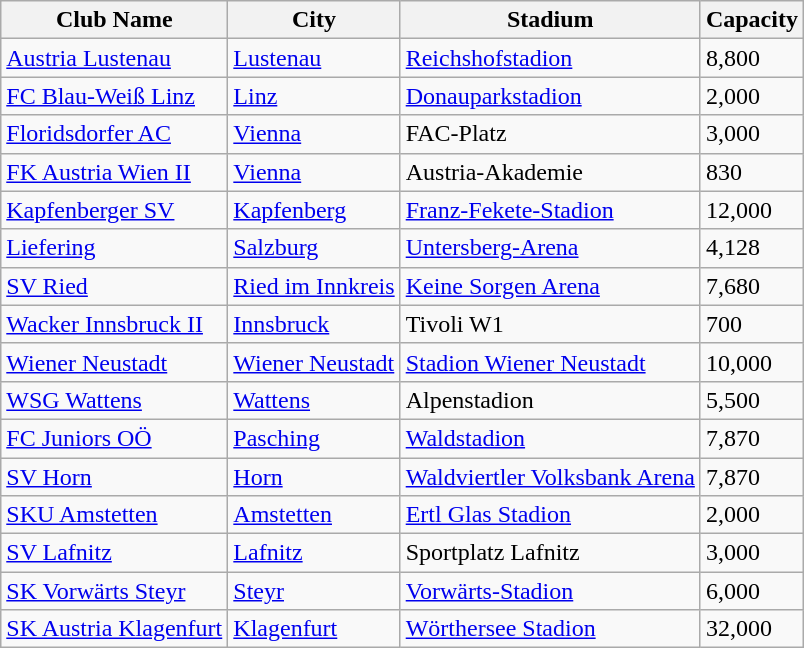<table class="wikitable">
<tr>
<th>Club Name</th>
<th>City</th>
<th>Stadium</th>
<th>Capacity</th>
</tr>
<tr>
<td><a href='#'>Austria Lustenau</a></td>
<td><a href='#'>Lustenau</a></td>
<td><a href='#'>Reichshofstadion</a></td>
<td>8,800</td>
</tr>
<tr>
<td><a href='#'>FC Blau-Weiß Linz</a></td>
<td><a href='#'>Linz</a></td>
<td><a href='#'>Donauparkstadion</a></td>
<td>2,000</td>
</tr>
<tr>
<td><a href='#'>Floridsdorfer AC</a></td>
<td><a href='#'>Vienna</a></td>
<td>FAC-Platz</td>
<td>3,000</td>
</tr>
<tr>
<td><a href='#'>FK Austria Wien II</a></td>
<td><a href='#'>Vienna</a></td>
<td>Austria-Akademie</td>
<td>830</td>
</tr>
<tr>
<td><a href='#'>Kapfenberger SV</a></td>
<td><a href='#'>Kapfenberg</a></td>
<td><a href='#'>Franz-Fekete-Stadion</a></td>
<td>12,000</td>
</tr>
<tr>
<td><a href='#'>Liefering</a></td>
<td><a href='#'>Salzburg</a></td>
<td><a href='#'>Untersberg-Arena</a></td>
<td>4,128</td>
</tr>
<tr>
<td><a href='#'>SV Ried</a></td>
<td><a href='#'>Ried im Innkreis</a></td>
<td><a href='#'>Keine Sorgen Arena</a></td>
<td>7,680</td>
</tr>
<tr>
<td><a href='#'>Wacker Innsbruck II</a></td>
<td><a href='#'>Innsbruck</a></td>
<td>Tivoli W1</td>
<td>700</td>
</tr>
<tr>
<td><a href='#'>Wiener Neustadt</a></td>
<td><a href='#'>Wiener Neustadt</a></td>
<td><a href='#'>Stadion Wiener Neustadt</a></td>
<td>10,000</td>
</tr>
<tr>
<td><a href='#'>WSG Wattens</a></td>
<td><a href='#'>Wattens</a></td>
<td>Alpenstadion</td>
<td>5,500</td>
</tr>
<tr>
<td><a href='#'>FC Juniors OÖ</a></td>
<td><a href='#'>Pasching</a></td>
<td><a href='#'>Waldstadion</a></td>
<td>7,870</td>
</tr>
<tr>
<td><a href='#'>SV Horn</a></td>
<td><a href='#'>Horn</a></td>
<td><a href='#'>Waldviertler Volksbank Arena</a></td>
<td>7,870</td>
</tr>
<tr>
<td><a href='#'>SKU Amstetten</a></td>
<td><a href='#'>Amstetten</a></td>
<td><a href='#'>Ertl Glas Stadion</a></td>
<td>2,000</td>
</tr>
<tr>
<td><a href='#'>SV Lafnitz</a></td>
<td><a href='#'>Lafnitz</a></td>
<td>Sportplatz Lafnitz</td>
<td>3,000</td>
</tr>
<tr>
<td><a href='#'>SK Vorwärts Steyr</a></td>
<td><a href='#'>Steyr</a></td>
<td><a href='#'>Vorwärts-Stadion</a></td>
<td>6,000</td>
</tr>
<tr>
<td><a href='#'>SK Austria Klagenfurt</a></td>
<td><a href='#'>Klagenfurt</a></td>
<td><a href='#'>Wörthersee Stadion</a></td>
<td>32,000</td>
</tr>
</table>
